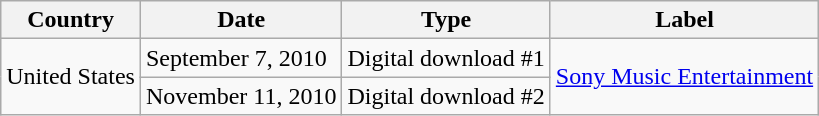<table class="wikitable">
<tr>
<th>Country</th>
<th>Date</th>
<th>Type</th>
<th>Label</th>
</tr>
<tr>
<td rowspan="2">United States</td>
<td>September 7, 2010</td>
<td>Digital download #1</td>
<td rowspan="2"><a href='#'>Sony Music Entertainment</a></td>
</tr>
<tr>
<td>November 11, 2010</td>
<td>Digital download #2</td>
</tr>
</table>
